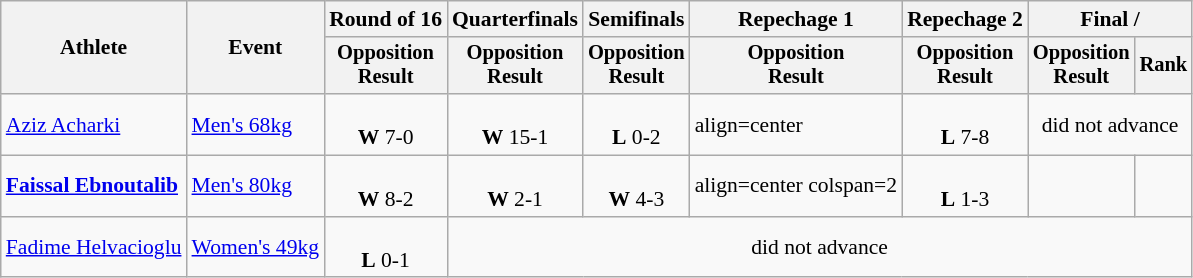<table class="wikitable" style="font-size:90%;">
<tr>
<th rowspan=2>Athlete</th>
<th rowspan=2>Event</th>
<th>Round of 16</th>
<th>Quarterfinals</th>
<th>Semifinals</th>
<th>Repechage 1</th>
<th>Repechage 2</th>
<th colspan=2>Final / </th>
</tr>
<tr style="font-size:95%">
<th>Opposition<br>Result</th>
<th>Opposition<br>Result</th>
<th>Opposition<br>Result</th>
<th>Opposition<br>Result</th>
<th>Opposition<br>Result</th>
<th>Opposition<br>Result</th>
<th>Rank</th>
</tr>
<tr>
<td align=left><a href='#'>Aziz Acharki</a></td>
<td align=left><a href='#'>Men's 68kg</a></td>
<td align=center><br><strong>W</strong> 7-0</td>
<td align=center><br><strong>W</strong> 15-1</td>
<td align=center><br><strong>L</strong> 0-2</td>
<td>align=center </td>
<td align=center><br><strong>L</strong> 7-8</td>
<td align=center colspan=2>did not advance</td>
</tr>
<tr>
<td align=left><strong><a href='#'>Faissal Ebnoutalib</a></strong></td>
<td align=left><a href='#'>Men's 80kg</a></td>
<td align=center><br><strong>W</strong> 8-2</td>
<td align=center><br><strong>W</strong> 2-1</td>
<td align=center><br><strong>W</strong> 4-3</td>
<td>align=center colspan=2 </td>
<td align=center><br><strong>L</strong> 1-3</td>
<td align=center></td>
</tr>
<tr>
<td align=left><a href='#'>Fadime Helvacioglu</a></td>
<td align=left><a href='#'>Women's 49kg</a></td>
<td align=center><br><strong>L</strong> 0-1</td>
<td align=center colspan=6>did not advance</td>
</tr>
</table>
